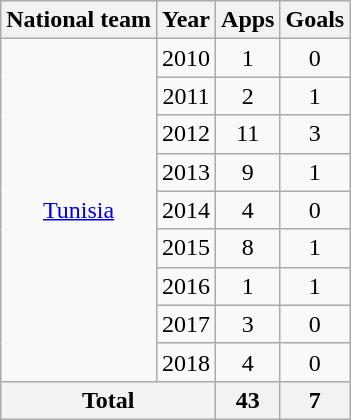<table class="wikitable" style="text-align:center">
<tr>
<th>National team</th>
<th>Year</th>
<th>Apps</th>
<th>Goals</th>
</tr>
<tr>
<td rowspan="9"><a href='#'>Tunisia</a></td>
<td>2010</td>
<td>1</td>
<td>0</td>
</tr>
<tr>
<td>2011</td>
<td>2</td>
<td>1</td>
</tr>
<tr>
<td>2012</td>
<td>11</td>
<td>3</td>
</tr>
<tr>
<td>2013</td>
<td>9</td>
<td>1</td>
</tr>
<tr>
<td>2014</td>
<td>4</td>
<td>0</td>
</tr>
<tr>
<td>2015</td>
<td>8</td>
<td>1</td>
</tr>
<tr>
<td>2016</td>
<td>1</td>
<td>1</td>
</tr>
<tr>
<td>2017</td>
<td>3</td>
<td>0</td>
</tr>
<tr>
<td>2018</td>
<td>4</td>
<td>0</td>
</tr>
<tr>
<th colspan="2">Total</th>
<th>43</th>
<th>7</th>
</tr>
</table>
